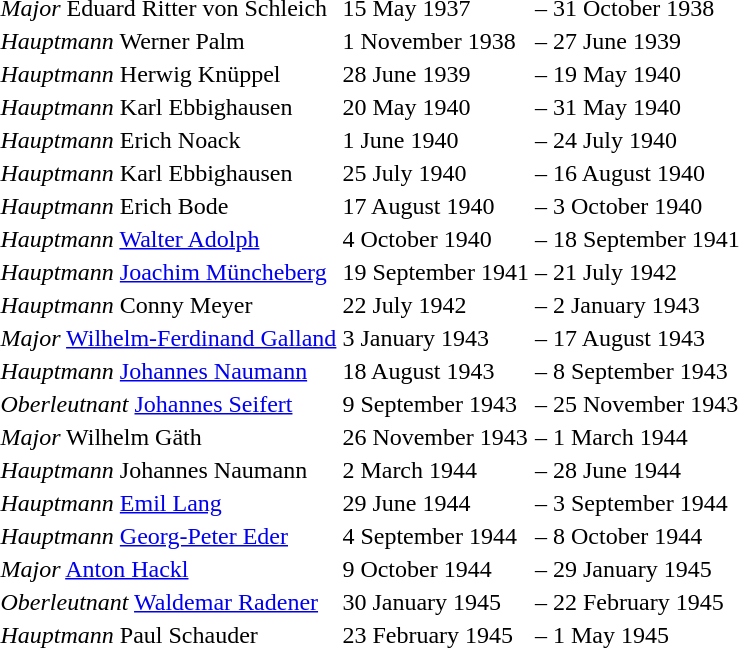<table>
<tr>
<td><em>Major</em> Eduard Ritter von Schleich</td>
<td>15 May 1937</td>
<td>–</td>
<td>31 October 1938</td>
</tr>
<tr>
<td><em>Hauptmann</em> Werner Palm</td>
<td>1 November 1938</td>
<td>–</td>
<td>27 June 1939</td>
</tr>
<tr>
<td><em>Hauptmann</em> Herwig Knüppel</td>
<td>28 June 1939</td>
<td>–</td>
<td>19 May 1940</td>
</tr>
<tr>
<td><em>Hauptmann</em> Karl Ebbighausen</td>
<td>20 May 1940</td>
<td>–</td>
<td>31 May 1940</td>
</tr>
<tr>
<td><em>Hauptmann</em> Erich Noack</td>
<td>1 June 1940</td>
<td>–</td>
<td>24 July 1940</td>
</tr>
<tr>
<td><em>Hauptmann</em> Karl Ebbighausen</td>
<td>25 July 1940</td>
<td>–</td>
<td>16 August 1940</td>
</tr>
<tr>
<td><em>Hauptmann</em> Erich Bode</td>
<td>17 August 1940</td>
<td>–</td>
<td>3 October 1940</td>
</tr>
<tr>
<td><em>Hauptmann</em> <a href='#'>Walter Adolph</a></td>
<td>4 October 1940</td>
<td>–</td>
<td>18 September 1941</td>
</tr>
<tr>
<td><em>Hauptmann</em> <a href='#'>Joachim Müncheberg</a></td>
<td>19 September 1941</td>
<td>–</td>
<td>21 July 1942</td>
</tr>
<tr>
<td><em>Hauptmann</em> Conny Meyer</td>
<td>22 July 1942</td>
<td>–</td>
<td>2 January 1943</td>
</tr>
<tr>
<td><em>Major</em> <a href='#'>Wilhelm-Ferdinand Galland</a></td>
<td>3 January 1943</td>
<td>–</td>
<td>17 August 1943</td>
</tr>
<tr>
<td><em>Hauptmann</em> <a href='#'>Johannes Naumann</a></td>
<td>18 August 1943</td>
<td>–</td>
<td>8 September 1943</td>
</tr>
<tr>
<td><em>Oberleutnant</em> <a href='#'>Johannes Seifert</a></td>
<td>9 September 1943</td>
<td>–</td>
<td>25 November 1943</td>
</tr>
<tr>
<td><em>Major</em> Wilhelm Gäth</td>
<td>26 November 1943</td>
<td>–</td>
<td>1 March 1944</td>
</tr>
<tr>
<td><em>Hauptmann</em> Johannes Naumann</td>
<td>2 March 1944</td>
<td>–</td>
<td>28 June 1944</td>
</tr>
<tr>
<td><em>Hauptmann</em> <a href='#'>Emil Lang</a></td>
<td>29 June 1944</td>
<td>–</td>
<td>3 September 1944</td>
</tr>
<tr>
<td><em>Hauptmann</em> <a href='#'>Georg-Peter Eder</a></td>
<td>4 September 1944</td>
<td>–</td>
<td>8 October 1944</td>
</tr>
<tr>
<td><em>Major</em> <a href='#'>Anton Hackl</a></td>
<td>9 October 1944</td>
<td>–</td>
<td>29 January 1945</td>
</tr>
<tr>
<td><em>Oberleutnant</em> <a href='#'>Waldemar Radener</a></td>
<td>30 January 1945</td>
<td>–</td>
<td>22 February 1945</td>
</tr>
<tr>
<td><em>Hauptmann</em> Paul Schauder</td>
<td>23 February 1945</td>
<td>–</td>
<td>1 May 1945</td>
</tr>
</table>
